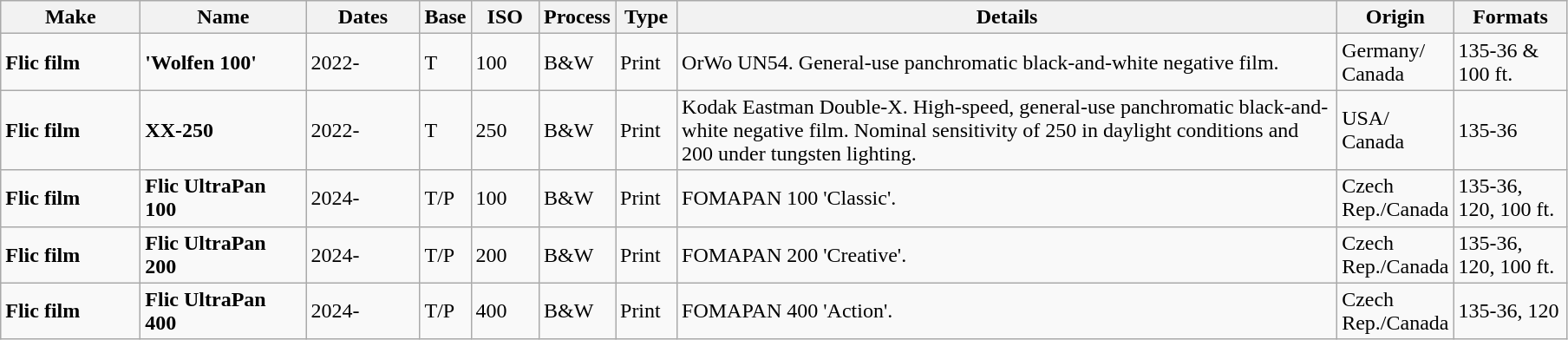<table class="wikitable">
<tr>
<th scope="col" style="width: 100px;">Make</th>
<th scope="col" style="width: 120px;">Name</th>
<th scope="col" style="width: 80px;">Dates</th>
<th scope="col" style="width: 30px;">Base</th>
<th scope="col" style="width: 45px;">ISO</th>
<th scope="col" style="width: 40px;">Process</th>
<th scope="col" style="width: 40px;">Type</th>
<th scope="col" style="width: 500px;">Details</th>
<th scope="col" style="width: 60px;">Origin</th>
<th scope="col" style="width: 80px;">Formats</th>
</tr>
<tr>
<td><strong>Flic film</strong></td>
<td><strong> 'Wolfen 100' </strong></td>
<td>2022-</td>
<td>T</td>
<td>100</td>
<td>B&W</td>
<td>Print</td>
<td>OrWo UN54. General-use panchromatic black-and-white negative film.</td>
<td>Germany/ Canada</td>
<td>135-36 & 100 ft.</td>
</tr>
<tr>
<td><strong>Flic film</strong></td>
<td><strong> XX-250</strong></td>
<td>2022-</td>
<td>T</td>
<td>250</td>
<td>B&W</td>
<td>Print</td>
<td>Kodak Eastman Double-X. High-speed, general-use panchromatic black-and-white negative film. Nominal sensitivity of 250 in daylight conditions and 200 under tungsten lighting.</td>
<td>USA/ Canada</td>
<td>135-36</td>
</tr>
<tr>
<td><strong>Flic film</strong></td>
<td><strong>Flic UltraPan 100</strong></td>
<td>2024-</td>
<td>T/P</td>
<td>100</td>
<td>B&W</td>
<td>Print</td>
<td>FOMAPAN 100 'Classic'.</td>
<td>Czech Rep./Canada</td>
<td>135-36, 120, 100 ft.</td>
</tr>
<tr>
<td><strong>Flic film</strong></td>
<td><strong>Flic UltraPan 200</strong></td>
<td>2024-</td>
<td>T/P</td>
<td>200</td>
<td>B&W</td>
<td>Print</td>
<td>FOMAPAN 200 'Creative'.</td>
<td>Czech Rep./Canada</td>
<td>135-36, 120, 100 ft.</td>
</tr>
<tr>
<td><strong>Flic film</strong></td>
<td><strong>Flic UltraPan 400</strong></td>
<td>2024-</td>
<td>T/P</td>
<td>400</td>
<td>B&W</td>
<td>Print</td>
<td>FOMAPAN 400 'Action'.</td>
<td>Czech Rep./Canada</td>
<td>135-36, 120</td>
</tr>
</table>
